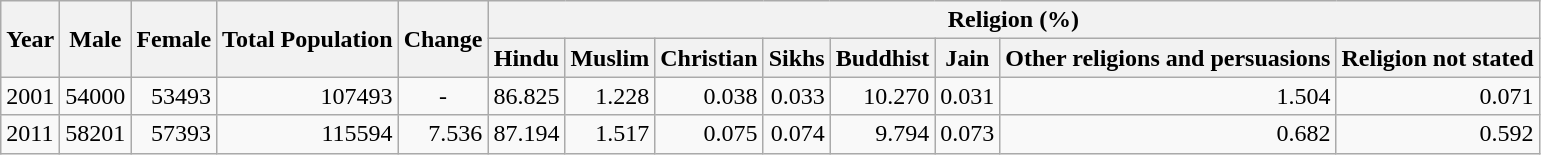<table class="wikitable">
<tr>
<th rowspan="2">Year</th>
<th rowspan="2">Male</th>
<th rowspan="2">Female</th>
<th rowspan="2">Total Population</th>
<th rowspan="2">Change</th>
<th colspan="8">Religion (%)</th>
</tr>
<tr>
<th>Hindu</th>
<th>Muslim</th>
<th>Christian</th>
<th>Sikhs</th>
<th>Buddhist</th>
<th>Jain</th>
<th>Other religions and persuasions</th>
<th>Religion not stated</th>
</tr>
<tr>
<td>2001</td>
<td style="text-align:right;">54000</td>
<td style="text-align:right;">53493</td>
<td style="text-align:right;">107493</td>
<td style="text-align:center;">-</td>
<td style="text-align:right;">86.825</td>
<td style="text-align:right;">1.228</td>
<td style="text-align:right;">0.038</td>
<td style="text-align:right;">0.033</td>
<td style="text-align:right;">10.270</td>
<td style="text-align:right;">0.031</td>
<td style="text-align:right;">1.504</td>
<td style="text-align:right;">0.071</td>
</tr>
<tr>
<td>2011</td>
<td style="text-align:right;">58201</td>
<td style="text-align:right;">57393</td>
<td style="text-align:right;">115594</td>
<td style="text-align:right;">7.536</td>
<td style="text-align:right;">87.194</td>
<td style="text-align:right;">1.517</td>
<td style="text-align:right;">0.075</td>
<td style="text-align:right;">0.074</td>
<td style="text-align:right;">9.794</td>
<td style="text-align:right;">0.073</td>
<td style="text-align:right;">0.682</td>
<td style="text-align:right;">0.592</td>
</tr>
</table>
